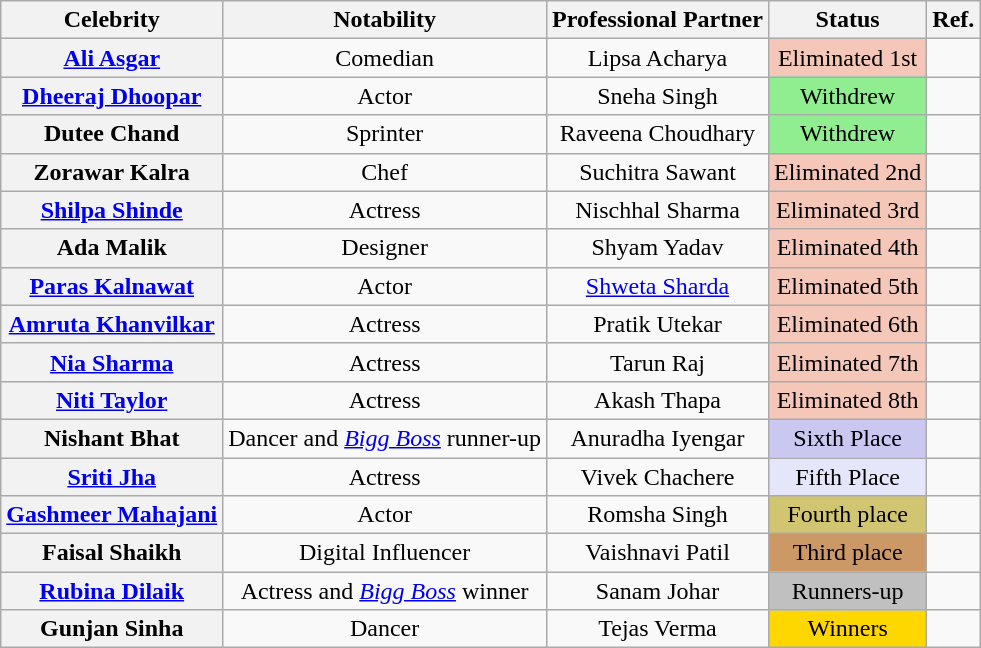<table class="wikitable" style="text-align:center;">
<tr>
<th>Celebrity</th>
<th>Notability</th>
<th>Professional Partner</th>
<th>Status</th>
<th><strong>Ref.</strong></th>
</tr>
<tr>
<th><a href='#'>Ali Asgar</a></th>
<td>Comedian</td>
<td>Lipsa Acharya</td>
<td style="background:#f4c7b8">Eliminated 1st<br></td>
<td></td>
</tr>
<tr>
<th><a href='#'>Dheeraj Dhoopar</a></th>
<td>Actor</td>
<td>Sneha Singh</td>
<td style="background: lightgreen">Withdrew<br></td>
<td></td>
</tr>
<tr>
<th>Dutee Chand </th>
<td>Sprinter</td>
<td>Raveena Choudhary</td>
<td style="background: lightgreen">Withdrew<br></td>
<td></td>
</tr>
<tr>
<th>Zorawar Kalra</th>
<td>Chef</td>
<td>Suchitra Sawant</td>
<td style="background:#f4c7b8">Eliminated 2nd<br></td>
<td></td>
</tr>
<tr>
<th><a href='#'>Shilpa Shinde</a></th>
<td>Actress</td>
<td>Nischhal Sharma</td>
<td style="background:#f4c7b8">Eliminated 3rd<br></td>
<td></td>
</tr>
<tr>
<th>Ada Malik </th>
<td>Designer</td>
<td>Shyam Yadav</td>
<td style="background:#f4c7b8">Eliminated 4th<br></td>
<td></td>
</tr>
<tr>
<th><a href='#'>Paras Kalnawat</a></th>
<td>Actor</td>
<td><a href='#'>Shweta Sharda</a></td>
<td style="background:#f4c7b8">Eliminated 5th<br></td>
<td></td>
</tr>
<tr>
<th><a href='#'>Amruta Khanvilkar</a></th>
<td>Actress</td>
<td>Pratik Utekar</td>
<td style="background:#f4c7b8">Eliminated 6th<br></td>
<td></td>
</tr>
<tr>
<th><a href='#'>Nia Sharma</a></th>
<td>Actress</td>
<td>Tarun Raj</td>
<td style="background:#f4c7b8">Eliminated 7th<br></td>
<td></td>
</tr>
<tr>
<th><a href='#'>Niti Taylor</a></th>
<td>Actress</td>
<td>Akash Thapa</td>
<td style="background:#f4c7b8">Eliminated 8th<br></td>
<td></td>
</tr>
<tr>
<th>Nishant Bhat </th>
<td>Dancer and <em><a href='#'>Bigg Boss</a></em> runner-up</td>
<td>Anuradha Iyengar</td>
<td bgcolor=#cac7f0>Sixth Place<br></td>
<td></td>
</tr>
<tr>
<th><a href='#'>Sriti Jha</a> </th>
<td>Actress</td>
<td>Vivek Chachere</td>
<td bgcolor="#E6E6FA">Fifth Place<br></td>
<td></td>
</tr>
<tr>
<th><a href='#'>Gashmeer Mahajani</a></th>
<td>Actor</td>
<td>Romsha Singh</td>
<td style="background:#d1c571;">Fourth place <br></td>
<td></td>
</tr>
<tr>
<th>Faisal Shaikh</th>
<td>Digital Influencer</td>
<td>Vaishnavi Patil</td>
<td style="background:#c96;">Third place <br></td>
<td></td>
</tr>
<tr>
<th><a href='#'>Rubina Dilaik</a></th>
<td>Actress and <em><a href='#'>Bigg Boss</a></em> winner</td>
<td>Sanam Johar</td>
<td style="background:silver;">Runners-up <br></td>
<td></td>
</tr>
<tr>
<th>Gunjan Sinha</th>
<td>Dancer</td>
<td>Tejas Verma</td>
<td bgcolor="Gold">Winners<br></td>
<td></td>
</tr>
</table>
